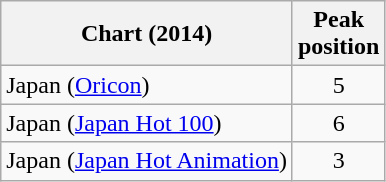<table class="wikitable sortable plainrowheaders">
<tr>
<th scope="col">Chart (2014)</th>
<th scope="col">Peak<br>position</th>
</tr>
<tr>
<td>Japan (<a href='#'>Oricon</a>)</td>
<td style="text-align:center;">5</td>
</tr>
<tr>
<td>Japan (<a href='#'>Japan Hot 100</a>)</td>
<td style="text-align:center;">6</td>
</tr>
<tr>
<td>Japan (<a href='#'>Japan Hot Animation</a>)</td>
<td style="text-align:center;">3</td>
</tr>
</table>
